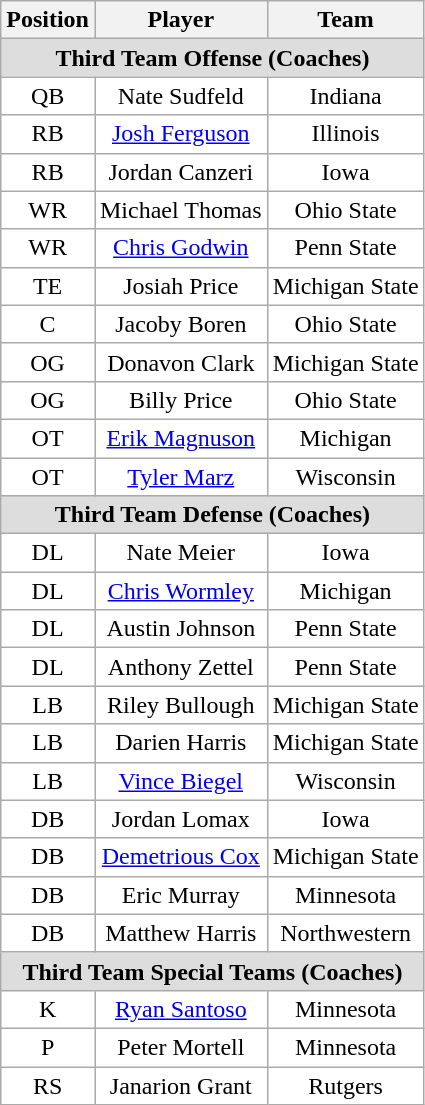<table class="wikitable sortable">
<tr>
<th>Position</th>
<th>Player</th>
<th>Team</th>
</tr>
<tr>
<td colspan="3" style="text-align:center; background:#ddd;"><strong>Third Team Offense (Coaches)</strong></td>
</tr>
<tr style="text-align:center;">
<td style="background:white">QB</td>
<td style="background:white">Nate Sudfeld</td>
<td style="background:white">Indiana</td>
</tr>
<tr style="text-align:center;">
<td style="background:white">RB</td>
<td style="background:white"><a href='#'>Josh Ferguson</a></td>
<td style="background:white">Illinois</td>
</tr>
<tr style="text-align:center;">
<td style="background:white">RB</td>
<td style="background:white">Jordan Canzeri</td>
<td style="background:white">Iowa</td>
</tr>
<tr style="text-align:center;">
<td style="background:white">WR</td>
<td style="background:white">Michael Thomas</td>
<td style="background:white">Ohio State</td>
</tr>
<tr style="text-align:center;">
<td style="background:white">WR</td>
<td style="background:white"><a href='#'>Chris Godwin</a></td>
<td style="background:white">Penn State</td>
</tr>
<tr style="text-align:center;">
<td style="background:white">TE</td>
<td style="background:white">Josiah Price</td>
<td style="background:white">Michigan State</td>
</tr>
<tr style="text-align:center;">
<td style="background:white">C</td>
<td style="background:white">Jacoby Boren</td>
<td style="background:white">Ohio State</td>
</tr>
<tr style="text-align:center;">
<td style="background:white">OG</td>
<td style="background:white">Donavon Clark</td>
<td style="background:white">Michigan State</td>
</tr>
<tr style="text-align:center;">
<td style="background:white">OG</td>
<td style="background:white">Billy Price</td>
<td style="background:white">Ohio State</td>
</tr>
<tr style="text-align:center;">
<td style="background:white">OT</td>
<td style="background:white"><a href='#'>Erik Magnuson</a></td>
<td style="background:white">Michigan</td>
</tr>
<tr style="text-align:center;">
<td style="background:white">OT</td>
<td style="background:white"><a href='#'>Tyler Marz</a></td>
<td style="background:white">Wisconsin</td>
</tr>
<tr>
<td colspan="3" style="text-align:center; background:#ddd;"><strong>Third Team Defense (Coaches)</strong></td>
</tr>
<tr style="text-align:center;">
<td style="background:white">DL</td>
<td style="background:white">Nate Meier</td>
<td style="background:white">Iowa</td>
</tr>
<tr style="text-align:center;">
<td style="background:white">DL</td>
<td style="background:white"><a href='#'>Chris Wormley</a></td>
<td style="background:white">Michigan</td>
</tr>
<tr style="text-align:center;">
<td style="background:white">DL</td>
<td style="background:white">Austin Johnson</td>
<td style="background:white">Penn State</td>
</tr>
<tr style="text-align:center;">
<td style="background:white">DL</td>
<td style="background:white">Anthony Zettel</td>
<td style="background:white">Penn State</td>
</tr>
<tr style="text-align:center;">
<td style="background:white">LB</td>
<td style="background:white">Riley Bullough</td>
<td style="background:white">Michigan State</td>
</tr>
<tr style="text-align:center;">
<td style="background:white">LB</td>
<td style="background:white">Darien Harris</td>
<td style="background:white">Michigan State</td>
</tr>
<tr style="text-align:center;">
<td style="background:white">LB</td>
<td style="background:white"><a href='#'>Vince Biegel</a></td>
<td style="background:white">Wisconsin</td>
</tr>
<tr style="text-align:center;">
<td style="background:white">DB</td>
<td style="background:white">Jordan Lomax</td>
<td style="background:white">Iowa</td>
</tr>
<tr style="text-align:center;">
<td style="background:white">DB</td>
<td style="background:white"><a href='#'>Demetrious Cox</a></td>
<td style="background:white">Michigan State</td>
</tr>
<tr style="text-align:center;">
<td style="background:white">DB</td>
<td style="background:white">Eric Murray</td>
<td style="background:white">Minnesota</td>
</tr>
<tr style="text-align:center;">
<td style="background:white">DB</td>
<td style="background:white">Matthew Harris</td>
<td style="background:white">Northwestern</td>
</tr>
<tr>
<td colspan="3" style="text-align:center; background:#ddd;"><strong>Third Team Special Teams (Coaches)</strong></td>
</tr>
<tr style="text-align:center;">
<td style="background:white">K</td>
<td style="background:white"><a href='#'>Ryan Santoso</a></td>
<td style="background:white">Minnesota</td>
</tr>
<tr style="text-align:center;">
<td style="background:white">P</td>
<td style="background:white">Peter Mortell</td>
<td style="background:white">Minnesota</td>
</tr>
<tr style="text-align:center;">
<td style="background:white">RS</td>
<td style="background:white">Janarion Grant</td>
<td style="background:white">Rutgers</td>
</tr>
</table>
